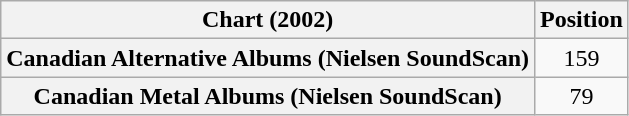<table class="wikitable plainrowheaders">
<tr>
<th>Chart (2002)</th>
<th>Position</th>
</tr>
<tr>
<th scope="row">Canadian Alternative Albums (Nielsen SoundScan)</th>
<td align=center>159</td>
</tr>
<tr>
<th scope="row">Canadian Metal Albums (Nielsen SoundScan)</th>
<td align=center>79</td>
</tr>
</table>
